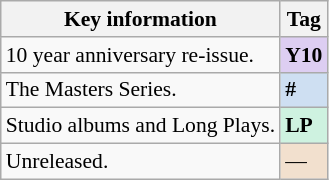<table class="wikitable" style="font-size:90%;">
<tr>
<th>Key information</th>
<th>Tag</th>
</tr>
<tr>
<td>10 year anniversary re-issue.</td>
<td style="background:#ddcef2;"><strong>Y10</strong></td>
</tr>
<tr>
<td>The Masters Series.</td>
<td style="background:#cedff2;"><strong>#</strong></td>
</tr>
<tr>
<td>Studio albums and Long Plays.</td>
<td style="background:#cef2e0;"><strong>LP</strong></td>
</tr>
<tr>
<td>Unreleased.</td>
<td style="background:#f2e0ce;">—</td>
</tr>
</table>
